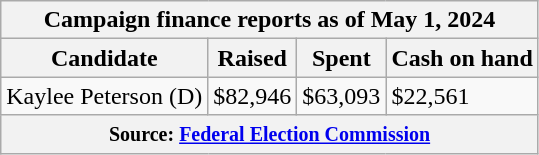<table class="wikitable sortable">
<tr>
<th colspan=4>Campaign finance reports as of May 1, 2024</th>
</tr>
<tr style="text-align:center;">
<th>Candidate</th>
<th>Raised</th>
<th>Spent</th>
<th>Cash on hand</th>
</tr>
<tr>
<td>Kaylee Peterson (D)</td>
<td>$82,946</td>
<td>$63,093</td>
<td>$22,561</td>
</tr>
<tr>
<th colspan="4"><small>Source: <a href='#'>Federal Election Commission</a></small></th>
</tr>
</table>
